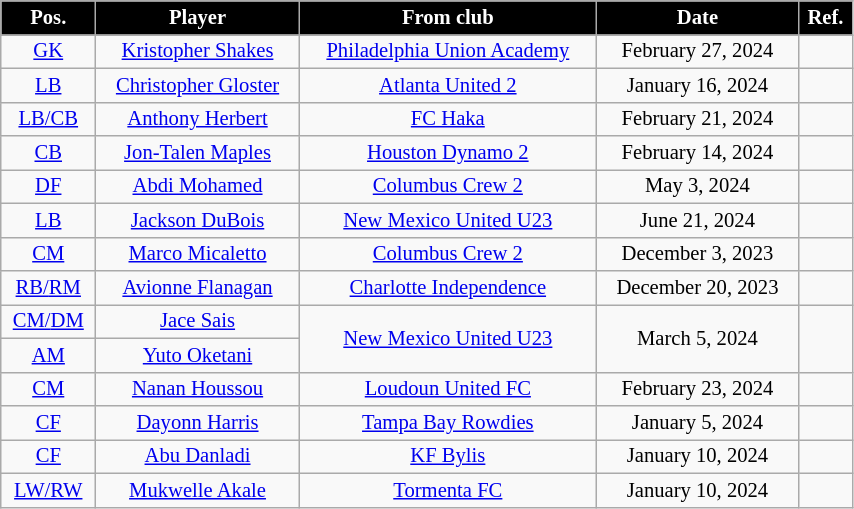<table class="wikitable" style="text-align:center; font-size:86%; width:45%;">
<tr>
<th style="background:#000; color:white; text-align:center;">Pos.</th>
<th style="background:#000; color:white; text-align:center;">Player</th>
<th style="background:#000; color:white; text-align:center;">From club</th>
<th style="background:#000; color:white; text-align:center;">Date</th>
<th style="background:#000; color:white; text-align:center;">Ref.</th>
</tr>
<tr>
<td><a href='#'>GK</a></td>
<td><a href='#'>Kristopher Shakes</a></td>
<td> <a href='#'>Philadelphia Union Academy</a></td>
<td>February 27, 2024</td>
<td></td>
</tr>
<tr>
<td><a href='#'>LB</a></td>
<td><a href='#'>Christopher Gloster</a></td>
<td> <a href='#'>Atlanta United 2</a></td>
<td>January 16, 2024</td>
<td></td>
</tr>
<tr>
<td><a href='#'>LB/CB</a></td>
<td><a href='#'>Anthony Herbert</a></td>
<td> <a href='#'>FC Haka</a></td>
<td>February 21, 2024</td>
<td></td>
</tr>
<tr>
<td><a href='#'>CB</a></td>
<td><a href='#'>Jon-Talen Maples</a></td>
<td> <a href='#'>Houston Dynamo 2</a></td>
<td>February 14, 2024</td>
<td></td>
</tr>
<tr>
<td><a href='#'>DF</a></td>
<td><a href='#'>Abdi Mohamed</a></td>
<td> <a href='#'>Columbus Crew 2</a></td>
<td>May 3, 2024</td>
<td></td>
</tr>
<tr>
<td><a href='#'>LB</a></td>
<td> <a href='#'>Jackson DuBois</a></td>
<td> <a href='#'>New Mexico United U23</a></td>
<td>June 21, 2024</td>
<td></td>
</tr>
<tr>
<td><a href='#'>CM</a></td>
<td><a href='#'>Marco Micaletto</a></td>
<td> <a href='#'>Columbus Crew 2</a></td>
<td>December 3, 2023</td>
<td></td>
</tr>
<tr>
<td><a href='#'>RB/</a><a href='#'>RM</a></td>
<td> <a href='#'>Avionne Flanagan</a></td>
<td> <a href='#'>Charlotte Independence</a></td>
<td>December 20, 2023</td>
<td></td>
</tr>
<tr>
<td><a href='#'>CM/</a><a href='#'>DM</a></td>
<td> <a href='#'>Jace Sais</a></td>
<td rowspan="2"> <a href='#'>New Mexico United U23</a></td>
<td rowspan="2">March 5, 2024</td>
<td rowspan="2"></td>
</tr>
<tr>
<td><a href='#'>AM</a></td>
<td> <a href='#'>Yuto Oketani</a></td>
</tr>
<tr>
<td><a href='#'>CM</a></td>
<td> <a href='#'>Nanan Houssou</a></td>
<td> <a href='#'>Loudoun United FC</a></td>
<td>February 23, 2024</td>
<td></td>
</tr>
<tr>
<td><a href='#'>CF</a></td>
<td> <a href='#'>Dayonn Harris</a></td>
<td> <a href='#'>Tampa Bay Rowdies</a></td>
<td>January 5, 2024</td>
<td></td>
</tr>
<tr>
<td><a href='#'>CF</a></td>
<td> <a href='#'>Abu Danladi</a></td>
<td> <a href='#'>KF Bylis</a></td>
<td>January 10, 2024</td>
<td></td>
</tr>
<tr>
<td><a href='#'>LW/RW</a></td>
<td> <a href='#'>Mukwelle Akale</a></td>
<td> <a href='#'>Tormenta FC</a></td>
<td>January 10, 2024</td>
<td></td>
</tr>
</table>
